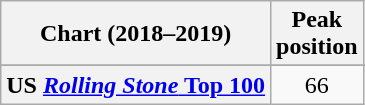<table class="wikitable sortable plainrowheaders" style="text-align:center;">
<tr>
<th>Chart (2018–2019)</th>
<th>Peak<br>position</th>
</tr>
<tr>
</tr>
<tr>
</tr>
<tr>
</tr>
<tr>
</tr>
<tr>
</tr>
<tr>
<th scope="row">US <a href='#'><em>Rolling Stone</em> Top 100</a></th>
<td>66</td>
</tr>
</table>
